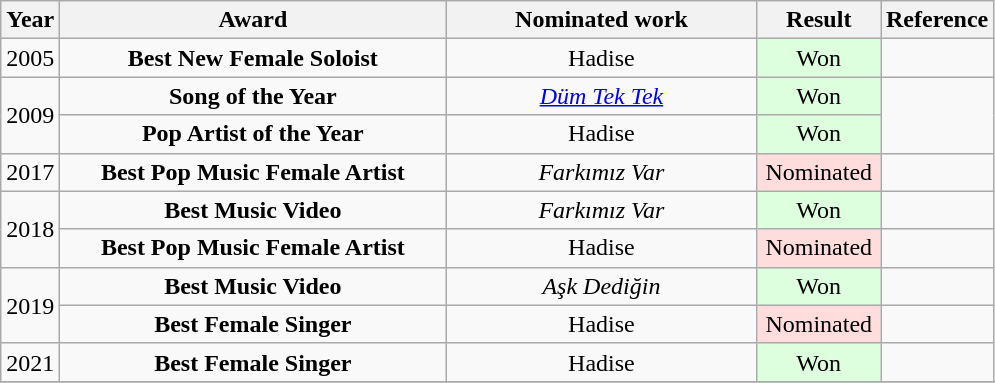<table class="wikitable">
<tr>
<th>Year</th>
<th>Award</th>
<th>Nominated work</th>
<th>Result</th>
<th>Reference</th>
</tr>
<tr>
<td rowspan="1">2005</td>
<td width="250" align="center"><strong>Best New Female Soloist</strong></td>
<td width="200" align="center">Hadise</td>
<td align="center" width="75" style="background: #ddffdd">Won</td>
<td align="center"></td>
</tr>
<tr>
<td rowspan="2">2009</td>
<td width="250" align="center"><strong>Song of the Year</strong></td>
<td width="200"  align="center"><em><a href='#'>Düm Tek Tek</a></em></td>
<td align="center" width="75" style="background: #ddffdd">Won</td>
<td rowspan="2" align="center"></td>
</tr>
<tr>
<td width="250" align="center"><strong>Pop Artist of the Year</strong></td>
<td width="200" align="center">Hadise</td>
<td align="center" width="75" style="background: #ddffdd">Won</td>
</tr>
<tr>
<td>2017</td>
<td width="250" align="center"><strong>Best Pop Music Female Artist</strong></td>
<td width="200"  align="center" rowspan="q"><em>Farkımız Var</em></td>
<td align="center" width="75" style="background: #ffdddd">Nominated</td>
<td align="center"></td>
</tr>
<tr>
<td rowspan="2">2018</td>
<td width="250" align="center"><strong>Best Music Video</strong></td>
<td width="200"  align="center" rowspan="q"><em>Farkımız Var</em></td>
<td align="center" width="75" style="background: #ddffdd">Won</td>
<td align="center"></td>
</tr>
<tr>
<td width="250" align="center"><strong>Best Pop Music Female Artist</strong></td>
<td width="200"  align="center" rowspan="q">Hadise</td>
<td align="center" width="75" style="background: #ffdddd">Nominated</td>
<td align="center"></td>
</tr>
<tr>
<td rowspan="2">2019</td>
<td width="250" align="center"><strong>Best Music Video</strong></td>
<td width="200"  align="center" rowspan="q"><em>Aşk Dediğin</em></td>
<td align="center" width="75" style="background: #ddffdd">Won</td>
<td align="center"></td>
</tr>
<tr>
<td width="250" align="center"><strong>Best Female Singer</strong></td>
<td width="200"  align="center" rowspan="1">Hadise</td>
<td align="center" width="75" style="background: #ffdddd">Nominated</td>
<td align="center"></td>
</tr>
<tr>
<td rowspan="1">2021</td>
<td width="250" align="center"><strong>Best Female Singer</strong></td>
<td width="200"  align="center" rowspan="1">Hadise</td>
<td align="center" width="75" style="background: #ddffdd">Won</td>
<td align="center"></td>
</tr>
<tr>
</tr>
</table>
